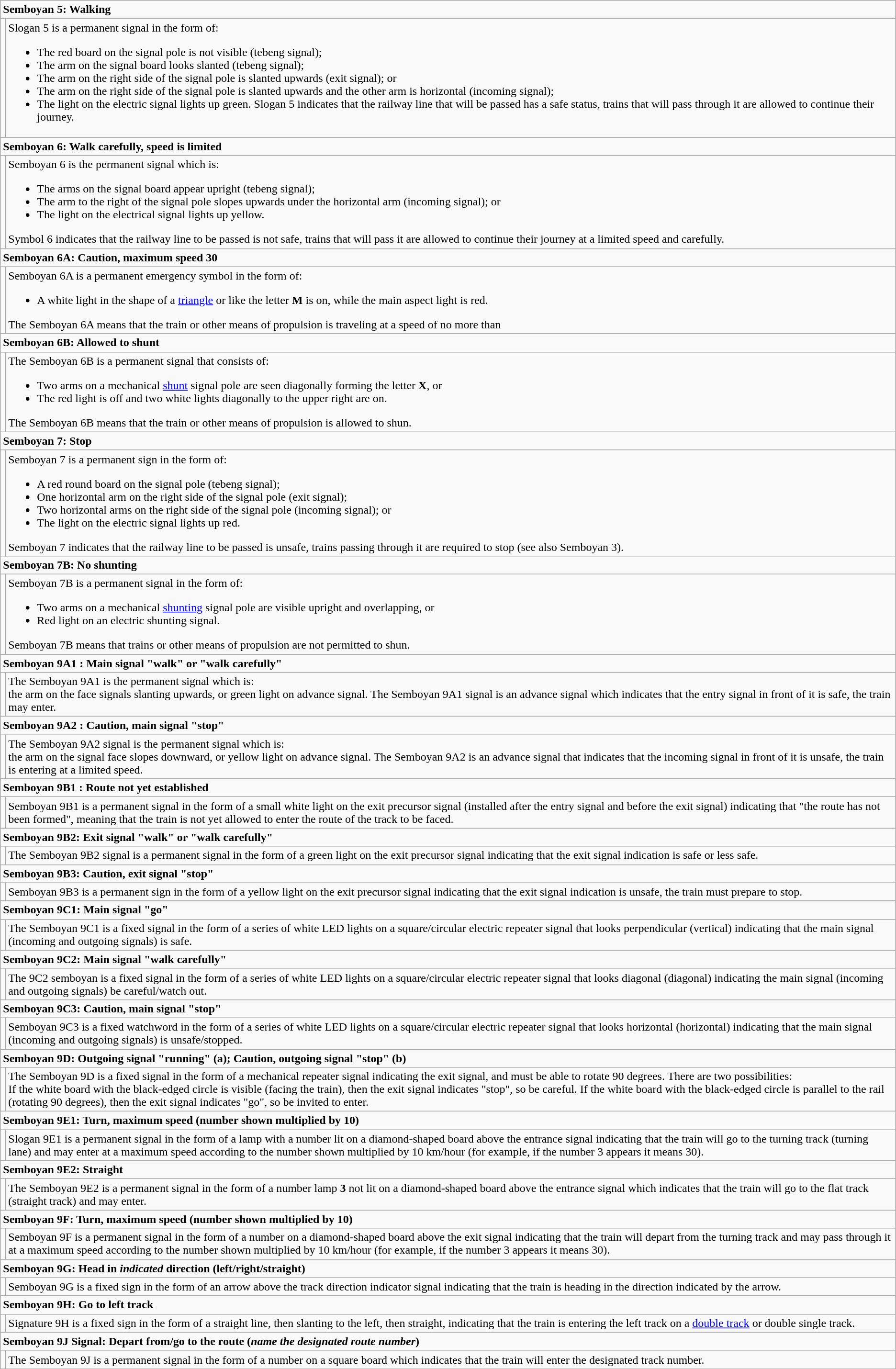<table Class=wikitable style=text-align:left>
<tr>
<td colspan=2><strong>Semboyan 5: Walking</strong></td>
</tr>
<tr>
<td><br><br><br></td>
<td>Slogan 5 is a permanent signal in the form of:<br><ul><li>The red board on the signal pole is not visible (tebeng signal);</li><li>The arm on the signal board looks slanted (tebeng signal);</li><li>The arm on the right side of the signal pole is slanted upwards (exit signal); or</li><li>The arm on the right side of the signal pole is slanted upwards and the other arm is horizontal (incoming signal);</li><li>The light on the electric signal lights up green. Slogan 5 indicates that the railway line that will be passed has a safe status, trains that will pass through it are allowed to continue their journey.</li></ul></td>
</tr>
<tr>
<td colspan=2><strong>Semboyan 6: Walk carefully, speed is limited</strong></td>
</tr>
<tr>
<td><br><br></td>
<td>Semboyan 6 is the permanent signal which is:<br><ul><li>The arms on the signal board appear upright (tebeng signal);</li><li>The arm to the right of the signal pole slopes upwards under the horizontal arm (incoming signal); or</li><li>The light on the electrical signal lights up yellow.</li></ul>Symbol 6 indicates that the railway line to be passed is not safe, trains that will pass it are allowed to continue their journey at a limited speed and carefully.</td>
</tr>
<tr>
<td colspan=2><strong>Semboyan 6A: Caution, maximum speed 30</strong></td>
</tr>
<tr>
<td></td>
<td>Semboyan 6A is a permanent emergency symbol in the form of:<br><ul><li>A white light in the shape of a <a href='#'>triangle</a> or like the letter <strong>M</strong> is on, while the main aspect light is red.</li></ul>The Semboyan 6A  means that the train or other means of propulsion is traveling at a speed of no more than </td>
</tr>
<tr>
<td colspan=2><strong>Semboyan 6B: Allowed to shunt</strong></td>
</tr>
<tr>
<td><br></td>
<td>The Semboyan 6B  is a permanent signal that consists of:<br><ul><li>Two arms on a mechanical <a href='#'>shunt</a> signal pole are seen diagonally forming the letter <strong>X</strong>, or</li><li>The red light is off and two white lights diagonally to the upper right are on.</li></ul>The Semboyan 6B means that the train or other means of propulsion is allowed to shun.</td>
</tr>
<tr>
<td colspan=2><strong>Semboyan 7: Stop</strong></td>
</tr>
<tr>
<td><br><br><br></td>
<td>Semboyan 7 is a permanent sign in the form of:<br><ul><li>A red round board on the signal pole (tebeng signal);</li><li>One horizontal arm on the right side of the signal pole (exit signal);</li><li>Two horizontal arms on the right side of the signal pole (incoming signal); or</li><li>The light on the electric signal lights up red.</li></ul>Semboyan 7 indicates that the railway line to be passed is unsafe, trains passing through it are required to stop (see also Semboyan 3).</td>
</tr>
<tr>
<td colspan=2><strong>Semboyan 7B: No shunting</strong></td>
</tr>
<tr>
<td><br></td>
<td>Semboyan 7B is a permanent signal in the form of:<br><ul><li>Two arms on a mechanical <a href='#'>shunting</a> signal pole are visible upright and overlapping, or</li><li>Red light on an electric shunting signal.</li></ul>Semboyan 7B means that trains or other means of propulsion are not permitted to shun.</td>
</tr>
<tr>
<td colspan=2><strong> Semboyan 9A1 : Main signal "walk" or "walk carefully"</strong></td>
</tr>
<tr>
<td><br>
</td>
<td>The Semboyan 9A1 is the permanent signal which is:<br>the arm on the face signals slanting upwards, or
green light on advance signal.
The Semboyan 9A1 signal is an advance signal which indicates that the entry signal in front of it is safe, the train may enter.</td>
</tr>
<tr>
<td colspan=2><strong>Semboyan 9A2 : Caution, main signal "stop"</strong></td>
</tr>
<tr>
<td><br>
</td>
<td>The Semboyan 9A2 signal is the permanent signal which is:<br>the arm on the signal face slopes downward, or
yellow light on advance signal.
The Semboyan 9A2 is an advance signal that indicates that the incoming signal in front of it is unsafe, the train is entering at a limited speed.</td>
</tr>
<tr>
<td colspan=2><strong>Semboyan 9B1 : Route not yet established</strong></td>
</tr>
<tr>
<td><br></td>
<td>Semboyan 9B1 is a permanent signal in the form of a small white light on the exit precursor signal (installed after the entry signal and before the exit signal) indicating that "the route has not been formed", meaning that the train is not yet allowed to enter the route of the track to be faced.</td>
</tr>
<tr>
<td colspan=2><strong>Semboyan 9B2: Exit signal "walk" or "walk carefully"</strong></td>
</tr>
<tr>
<td></td>
<td>The Semboyan 9B2 signal is a permanent signal in the form of a green light on the exit precursor signal indicating that the exit signal indication is safe or less safe.</td>
</tr>
<tr>
<td colspan=2><strong>Semboyan 9B3: Caution, exit signal "stop"</strong></td>
</tr>
<tr>
<td></td>
<td>Semboyan 9B3 is a permanent sign in the form of a yellow light on the exit precursor signal indicating that the exit signal indication is unsafe, the train must prepare to stop.</td>
</tr>
<tr>
<td colspan=2><strong>Semboyan 9C1: Main signal "go"</strong></td>
</tr>
<tr>
<td></td>
<td>The Semboyan 9C1 is a fixed signal in the form of a series of white LED lights on a square/circular electric repeater signal that looks perpendicular (vertical) indicating that the main signal (incoming and outgoing signals) is safe.</td>
</tr>
<tr>
<td colspan=2><strong>Semboyan 9C2: Main signal "walk carefully"</strong></td>
</tr>
<tr>
<td></td>
<td>The 9C2 semboyan is a fixed signal in the form of a series of white LED lights on a square/circular electric repeater signal that looks diagonal (diagonal) indicating the main signal (incoming and outgoing signals) be careful/watch out.</td>
</tr>
<tr>
<td colspan=2><strong>Semboyan 9C3: Caution, main signal "stop"</strong></td>
</tr>
<tr>
<td><br></td>
<td>Semboyan 9C3 is a fixed watchword in the form of a series of white LED lights on a square/circular electric repeater signal that looks horizontal (horizontal) indicating that the main signal (incoming and outgoing signals) is unsafe/stopped.</td>
</tr>
<tr>
<td colspan=2><strong>Semboyan 9D: Outgoing signal "running" (a); Caution, outgoing signal "stop" (b)</strong></td>
</tr>
<tr>
<td></td>
<td>The Semboyan 9D is a fixed signal in the form of a mechanical repeater signal indicating the exit signal, and must be able to rotate 90 degrees. There are two possibilities:<br>If the white board with the black-edged circle is visible (facing the train), then the exit signal indicates "stop", so be careful.
If the white board with the black-edged circle is parallel to the rail (rotating 90 degrees), then the exit signal indicates "go", so be invited to enter.</td>
</tr>
<tr>
<td colspan=2><strong>Semboyan 9E1: Turn, maximum speed (number shown multiplied by 10)</strong></td>
</tr>
<tr>
<td><br></td>
<td>Slogan 9E1 is a permanent signal in the form of a lamp with a number lit on a diamond-shaped board above the entrance signal indicating that the train will go to the turning track (turning lane) and may enter at a maximum speed according to the number shown multiplied by 10 km/hour (for example, if the number 3 appears it means 30).</td>
</tr>
<tr>
<td colspan=2><strong>Semboyan 9E2: Straight</strong></td>
</tr>
<tr>
<td><br></td>
<td>The Semboyan 9E2 is a permanent signal in the form of a number lamp <strong>3</strong> not lit on a diamond-shaped board above the entrance signal which indicates that the train will go to the flat track (straight track) and may enter.</td>
</tr>
<tr>
<td colspan=2><strong>Semboyan 9F: Turn, maximum speed (number shown multiplied by 10)</strong></td>
</tr>
<tr>
<td><br></td>
<td>Semboyan 9F is a permanent signal in the form of a number on a diamond-shaped board above the exit signal indicating that the train will depart from the turning track and may pass through it at a maximum speed according to the number shown multiplied by 10 km/hour (for example, if the number 3 appears it means 30).</td>
</tr>
<tr>
<td colspan=2><strong>Semboyan 9G: Head in <em>indicated</em> direction (left/right/straight)</strong></td>
</tr>
<tr>
<td><br></td>
<td>Semboyan 9G is a fixed sign in the form of an arrow above the track direction indicator signal indicating that the train is heading in the direction indicated by the arrow.</td>
</tr>
<tr>
<td colspan=2><strong>Semboyan 9H: Go to left track</strong></td>
</tr>
<tr>
<td></td>
<td>Signature 9H is a fixed sign in the form of a straight line, then slanting to the left, then straight, indicating that the train is entering the left track on a <a href='#'>double track</a> or double single track.</td>
</tr>
<tr>
<td colspan=2><strong>Semboyan 9J Signal: Depart from/go to the route (<em>name the designated route number</em>)</strong></td>
</tr>
<tr>
<td></td>
<td>The Semboyan 9J is a permanent signal in the form of a number on a square board which indicates that the train will enter the designated track number.</td>
</tr>
</table>
